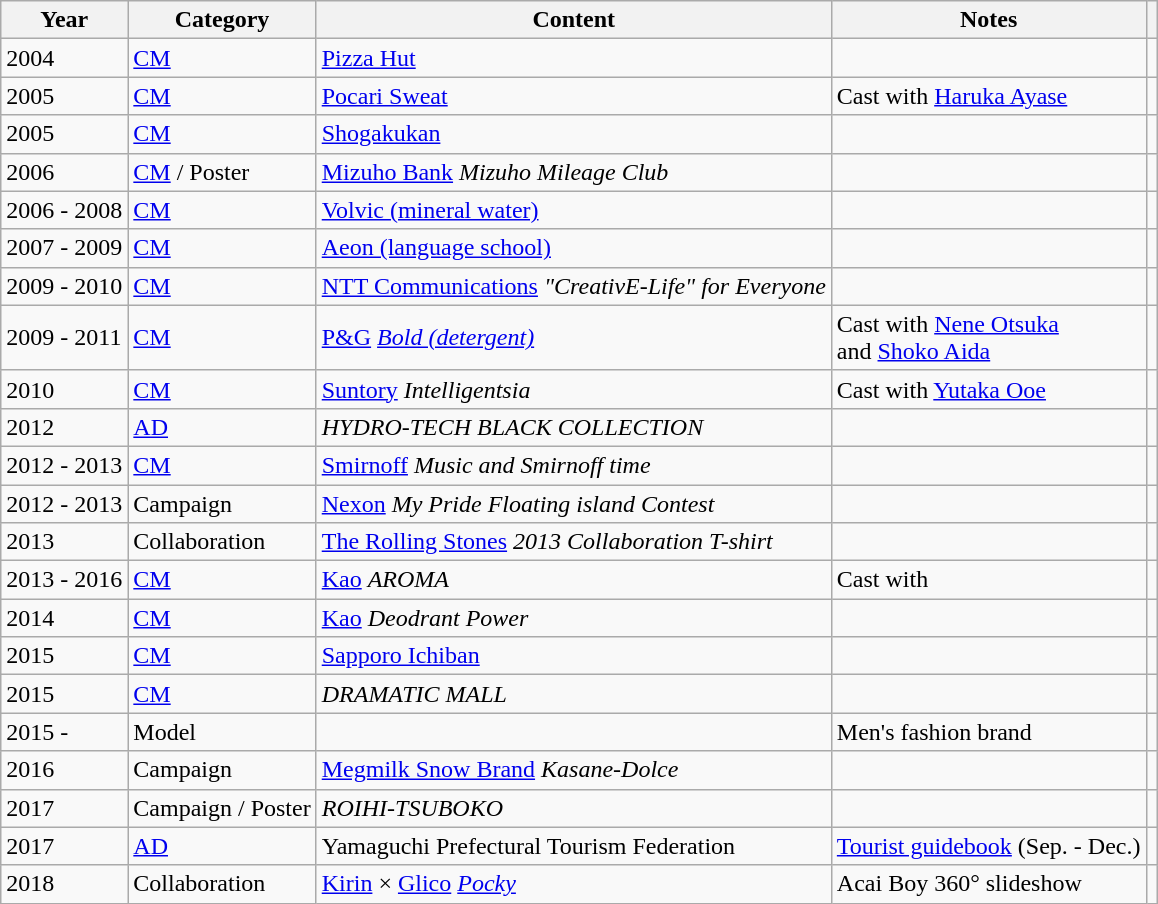<table class="wikitable sortable">
<tr>
<th>Year</th>
<th>Category</th>
<th>Content</th>
<th>Notes</th>
<th></th>
</tr>
<tr>
<td>2004</td>
<td><a href='#'>CM</a></td>
<td><a href='#'>Pizza Hut</a></td>
<td></td>
<td></td>
</tr>
<tr>
<td>2005</td>
<td><a href='#'>CM</a></td>
<td><a href='#'>Pocari Sweat</a></td>
<td>Cast with <a href='#'>Haruka Ayase</a></td>
<td></td>
</tr>
<tr>
<td>2005</td>
<td><a href='#'>CM</a></td>
<td><a href='#'>Shogakukan</a> <em></em></td>
<td></td>
<td></td>
</tr>
<tr>
<td>2006</td>
<td><a href='#'>CM</a> / Poster</td>
<td><a href='#'>Mizuho Bank</a> <em>Mizuho Mileage Club</em></td>
<td></td>
<td></td>
</tr>
<tr>
<td>2006 - 2008</td>
<td><a href='#'>CM</a></td>
<td><a href='#'>Volvic (mineral water)</a></td>
<td></td>
<td></td>
</tr>
<tr>
<td>2007 - 2009</td>
<td><a href='#'>CM</a></td>
<td><a href='#'>Aeon (language school)</a></td>
<td></td>
<td></td>
</tr>
<tr>
<td>2009 - 2010</td>
<td><a href='#'>CM</a></td>
<td><a href='#'>NTT Communications</a> <em>"CreativE-Life" for Everyone</em></td>
<td></td>
<td></td>
</tr>
<tr>
<td>2009 - 2011</td>
<td><a href='#'>CM</a></td>
<td><a href='#'>P&G</a> <em><a href='#'>Bold (detergent)</a></em></td>
<td>Cast with <a href='#'>Nene Otsuka</a><br>and <a href='#'>Shoko Aida</a></td>
<td></td>
</tr>
<tr>
<td>2010</td>
<td><a href='#'>CM</a></td>
<td><a href='#'>Suntory</a> <em>Intelligentsia</em></td>
<td>Cast with <a href='#'>Yutaka Ooe</a></td>
<td></td>
</tr>
<tr>
<td>2012</td>
<td><a href='#'>AD</a></td>
<td> <em>HYDRO-TECH BLACK COLLECTION</em></td>
<td></td>
<td></td>
</tr>
<tr>
<td>2012 - 2013</td>
<td><a href='#'>CM</a></td>
<td><a href='#'>Smirnoff</a> <em>Music and Smirnoff time</em></td>
<td></td>
<td></td>
</tr>
<tr>
<td>2012 - 2013</td>
<td>Campaign</td>
<td><a href='#'>Nexon</a> <em>My Pride Floating island Contest</em></td>
<td></td>
<td></td>
</tr>
<tr>
<td>2013</td>
<td>Collaboration</td>
<td><a href='#'>The Rolling Stones</a> <em>2013 Collaboration T-shirt</em></td>
<td></td>
<td></td>
</tr>
<tr>
<td>2013 - 2016</td>
<td><a href='#'>CM</a></td>
<td><a href='#'>Kao</a> <em> AROMA</em></td>
<td>Cast with </td>
<td></td>
</tr>
<tr>
<td>2014</td>
<td><a href='#'>CM</a></td>
<td><a href='#'>Kao</a> <em> Deodrant Power</em></td>
<td></td>
<td></td>
</tr>
<tr>
<td>2015</td>
<td><a href='#'>CM</a></td>
<td><a href='#'>Sapporo Ichiban</a></td>
<td></td>
<td></td>
</tr>
<tr>
<td>2015</td>
<td><a href='#'>CM</a></td>
<td> <em>DRAMATIC MALL</em></td>
<td></td>
<td></td>
</tr>
<tr>
<td>2015 -</td>
<td>Model</td>
<td></td>
<td>Men's fashion brand</td>
<td></td>
</tr>
<tr>
<td>2016</td>
<td>Campaign</td>
<td><a href='#'>Megmilk Snow Brand</a> <em>Kasane-Dolce</em></td>
<td></td>
<td></td>
</tr>
<tr>
<td>2017</td>
<td>Campaign / Poster</td>
<td> <em>ROIHI-TSUBOKO</em></td>
<td></td>
<td></td>
</tr>
<tr>
<td>2017</td>
<td><a href='#'>AD</a></td>
<td>Yamaguchi Prefectural Tourism Federation</td>
<td><a href='#'>Tourist guidebook</a> (Sep. - Dec.)</td>
<td></td>
</tr>
<tr>
<td>2018</td>
<td>Collaboration</td>
<td><a href='#'>Kirin</a> <em></em> × <a href='#'>Glico</a> <em><a href='#'>Pocky</a></em></td>
<td>Acai Boy 360° slideshow</td>
<td></td>
</tr>
</table>
